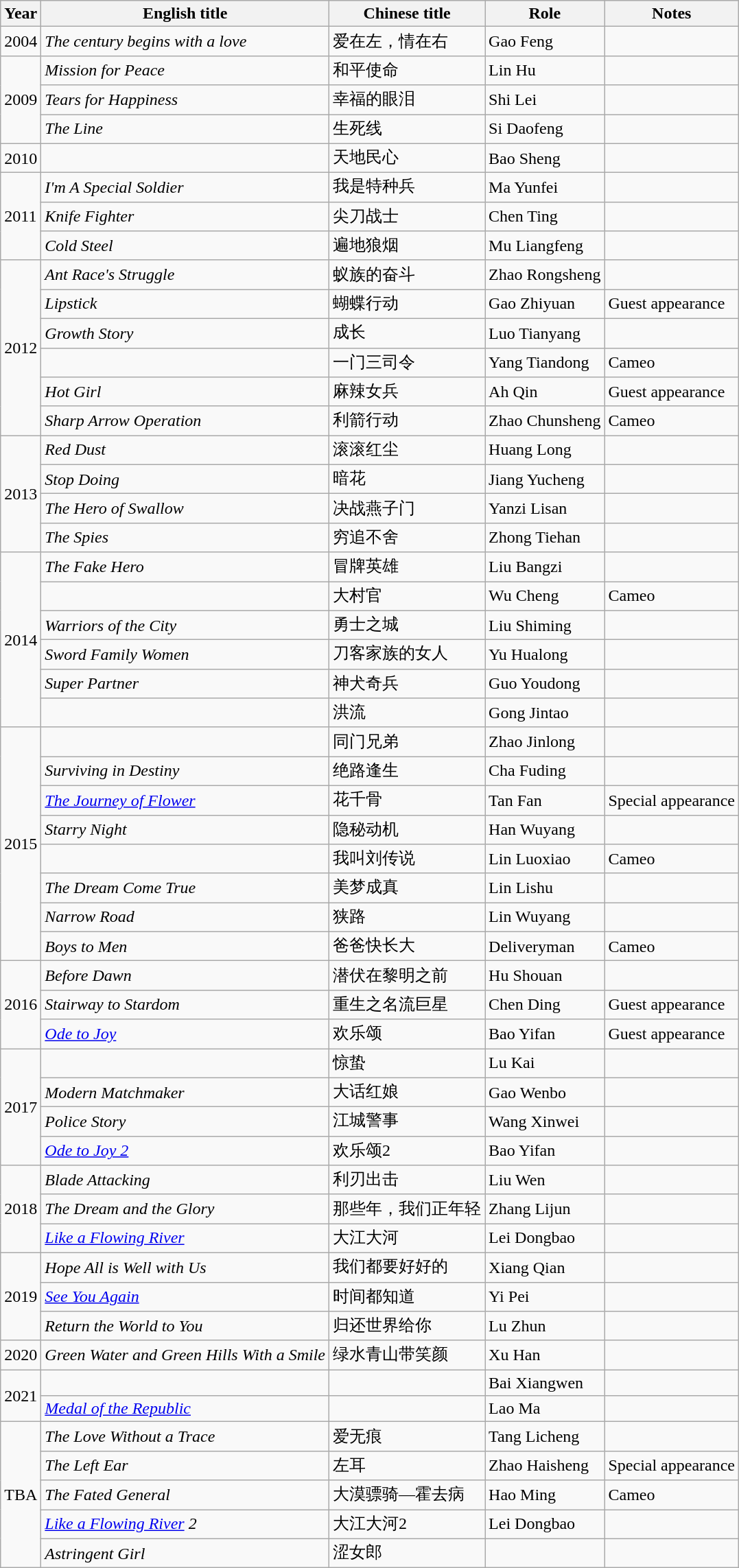<table class="wikitable sortable">
<tr>
<th>Year</th>
<th>English title</th>
<th>Chinese title</th>
<th>Role</th>
<th>Notes</th>
</tr>
<tr>
<td>2004</td>
<td><em>The century begins with a love</em></td>
<td>爱在左，情在右</td>
<td>Gao Feng</td>
<td></td>
</tr>
<tr>
<td rowspan=3>2009</td>
<td><em>Mission for Peace</em></td>
<td>和平使命</td>
<td>Lin Hu</td>
<td></td>
</tr>
<tr>
<td><em>Tears for Happiness</em></td>
<td>幸福的眼泪</td>
<td>Shi Lei</td>
<td></td>
</tr>
<tr>
<td><em>The Line</em></td>
<td>生死线</td>
<td>Si Daofeng</td>
<td></td>
</tr>
<tr>
<td>2010</td>
<td></td>
<td>天地民心</td>
<td>Bao Sheng</td>
<td></td>
</tr>
<tr>
<td rowspan=3>2011</td>
<td><em>I'm A Special Soldier</em></td>
<td>我是特种兵</td>
<td>Ma Yunfei</td>
<td></td>
</tr>
<tr>
<td><em>Knife Fighter</em></td>
<td>尖刀战士</td>
<td>Chen Ting</td>
<td></td>
</tr>
<tr>
<td><em>Cold Steel</em></td>
<td>遍地狼烟</td>
<td>Mu Liangfeng</td>
<td></td>
</tr>
<tr>
<td rowspan=6>2012</td>
<td><em>Ant Race's Struggle</em></td>
<td>蚁族的奋斗</td>
<td>Zhao Rongsheng</td>
<td></td>
</tr>
<tr>
<td><em>Lipstick</em></td>
<td>蝴蝶行动</td>
<td>Gao Zhiyuan</td>
<td>Guest appearance</td>
</tr>
<tr>
<td><em>Growth Story</em></td>
<td>成长</td>
<td>Luo Tianyang</td>
<td></td>
</tr>
<tr>
<td></td>
<td>一门三司令</td>
<td>Yang Tiandong</td>
<td>Cameo</td>
</tr>
<tr>
<td><em>Hot Girl</em></td>
<td>麻辣女兵</td>
<td>Ah Qin</td>
<td>Guest appearance</td>
</tr>
<tr>
<td><em>Sharp Arrow Operation</em></td>
<td>利箭行动</td>
<td>Zhao Chunsheng</td>
<td>Cameo</td>
</tr>
<tr>
<td rowspan=4>2013</td>
<td><em>Red Dust</em></td>
<td>滚滚红尘</td>
<td>Huang Long</td>
<td></td>
</tr>
<tr>
<td><em>Stop Doing</em></td>
<td>暗花</td>
<td>Jiang Yucheng</td>
<td></td>
</tr>
<tr>
<td><em>The Hero of Swallow</em></td>
<td>决战燕子门</td>
<td>Yanzi Lisan</td>
<td></td>
</tr>
<tr>
<td><em>The Spies</em></td>
<td>穷追不舍</td>
<td>Zhong Tiehan</td>
<td></td>
</tr>
<tr>
<td rowspan=6>2014</td>
<td><em>The Fake Hero</em></td>
<td>冒牌英雄</td>
<td>Liu Bangzi</td>
<td></td>
</tr>
<tr>
<td></td>
<td>大村官</td>
<td>Wu Cheng</td>
<td>Cameo</td>
</tr>
<tr>
<td><em>Warriors of the City</em></td>
<td>勇士之城</td>
<td>Liu Shiming</td>
<td></td>
</tr>
<tr>
<td><em>Sword Family Women</em></td>
<td>刀客家族的女人</td>
<td>Yu Hualong</td>
<td></td>
</tr>
<tr>
<td><em>Super Partner</em></td>
<td>神犬奇兵</td>
<td>Guo Youdong</td>
<td></td>
</tr>
<tr>
<td></td>
<td>洪流</td>
<td>Gong Jintao</td>
<td></td>
</tr>
<tr>
<td rowspan=8>2015</td>
<td></td>
<td>同门兄弟</td>
<td>Zhao Jinlong</td>
<td></td>
</tr>
<tr>
<td><em>Surviving in Destiny</em></td>
<td>绝路逢生</td>
<td>Cha Fuding</td>
<td></td>
</tr>
<tr>
<td><em><a href='#'>The Journey of Flower</a></em></td>
<td>花千骨</td>
<td>Tan Fan</td>
<td>Special appearance</td>
</tr>
<tr>
<td><em>Starry Night</em></td>
<td>隐秘动机</td>
<td>Han Wuyang</td>
<td></td>
</tr>
<tr>
<td></td>
<td>我叫刘传说</td>
<td>Lin Luoxiao</td>
<td>Cameo</td>
</tr>
<tr>
<td><em>The Dream Come True</em></td>
<td>美梦成真</td>
<td>Lin Lishu</td>
<td></td>
</tr>
<tr>
<td><em>Narrow Road</em></td>
<td>狭路</td>
<td>Lin Wuyang</td>
<td></td>
</tr>
<tr>
<td><em>Boys to Men</em></td>
<td>爸爸快长大</td>
<td>Deliveryman</td>
<td>Cameo</td>
</tr>
<tr>
<td rowspan=3>2016</td>
<td><em>Before Dawn</em></td>
<td>潜伏在黎明之前</td>
<td>Hu Shouan</td>
<td></td>
</tr>
<tr>
<td><em>Stairway to Stardom</em></td>
<td>重生之名流巨星</td>
<td>Chen Ding</td>
<td>Guest appearance</td>
</tr>
<tr>
<td><em><a href='#'>Ode to Joy</a></em></td>
<td>欢乐颂</td>
<td>Bao Yifan</td>
<td>Guest appearance</td>
</tr>
<tr>
<td rowspan=4>2017</td>
<td></td>
<td>惊蛰</td>
<td>Lu Kai</td>
<td></td>
</tr>
<tr>
<td><em>Modern Matchmaker</em></td>
<td>大话红娘</td>
<td>Gao Wenbo</td>
<td></td>
</tr>
<tr>
<td><em>Police Story</em></td>
<td>江城警事</td>
<td>Wang Xinwei</td>
<td></td>
</tr>
<tr>
<td><em><a href='#'>Ode to Joy 2</a></em></td>
<td>欢乐颂2</td>
<td>Bao Yifan</td>
<td></td>
</tr>
<tr>
<td rowspan=3>2018</td>
<td><em>Blade Attacking</em></td>
<td>利刃出击</td>
<td>Liu Wen</td>
<td></td>
</tr>
<tr>
<td><em>The Dream and the Glory</em></td>
<td>那些年，我们正年轻</td>
<td>Zhang Lijun</td>
<td></td>
</tr>
<tr>
<td><em><a href='#'>Like a Flowing River</a></em></td>
<td>大江大河</td>
<td>Lei Dongbao</td>
<td></td>
</tr>
<tr>
<td rowspan=3>2019</td>
<td><em>Hope All is Well with Us</em></td>
<td>我们都要好好的</td>
<td>Xiang Qian</td>
<td></td>
</tr>
<tr>
<td><em><a href='#'>See You Again</a></em></td>
<td>时间都知道</td>
<td>Yi Pei</td>
<td></td>
</tr>
<tr>
<td><em>Return the World to You</em></td>
<td>归还世界给你</td>
<td>Lu Zhun</td>
<td></td>
</tr>
<tr>
<td>2020</td>
<td><em>Green Water and Green Hills With a Smile </em></td>
<td>绿水青山带笑颜</td>
<td>Xu Han</td>
<td></td>
</tr>
<tr>
<td rowspan="2">2021</td>
<td></td>
<td></td>
<td>Bai Xiangwen</td>
<td></td>
</tr>
<tr>
<td><em><a href='#'>Medal of the Republic</a></em></td>
<td></td>
<td>Lao Ma</td>
<td></td>
</tr>
<tr>
<td rowspan=5>TBA</td>
<td><em>The Love Without a Trace</em></td>
<td>爱无痕</td>
<td>Tang Licheng</td>
<td></td>
</tr>
<tr>
<td><em>The Left Ear</em></td>
<td>左耳</td>
<td>Zhao Haisheng</td>
<td>Special appearance</td>
</tr>
<tr>
<td><em>The Fated General</em></td>
<td>大漠骠骑—霍去病</td>
<td>Hao Ming</td>
<td>Cameo</td>
</tr>
<tr>
<td><em><a href='#'>Like a Flowing River</a> 2</em></td>
<td>大江大河2</td>
<td>Lei Dongbao</td>
<td></td>
</tr>
<tr>
<td><em>Astringent Girl</em></td>
<td>涩女郎</td>
<td></td>
<td></td>
</tr>
</table>
